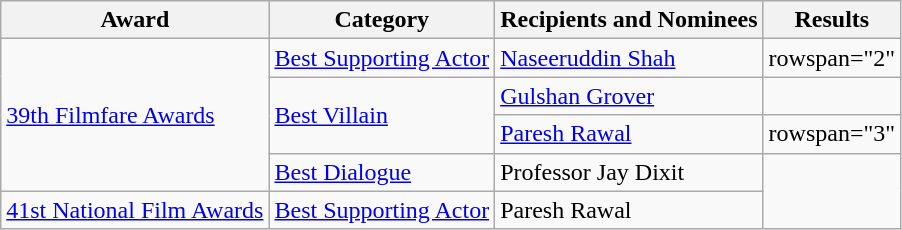<table class="wikitable plainrowheaders sortable">
<tr>
<th>Award</th>
<th>Category</th>
<th>Recipients and Nominees</th>
<th>Results</th>
</tr>
<tr>
<td rowspan="4"><a href='#'>39th Filmfare Awards</a></td>
<td><a href='#'>Best Supporting Actor</a></td>
<td><a href='#'>Naseeruddin Shah</a></td>
<td>rowspan="2" </td>
</tr>
<tr>
<td rowspan="2"><a href='#'>Best Villain</a></td>
<td><a href='#'>Gulshan Grover</a></td>
</tr>
<tr>
<td><a href='#'>Paresh Rawal</a></td>
<td>rowspan="3" </td>
</tr>
<tr>
<td><a href='#'>Best Dialogue</a></td>
<td>Professor Jay Dixit</td>
</tr>
<tr>
<td><a href='#'>41st National Film Awards</a></td>
<td><a href='#'>Best Supporting Actor</a></td>
<td>Paresh Rawal</td>
</tr>
</table>
